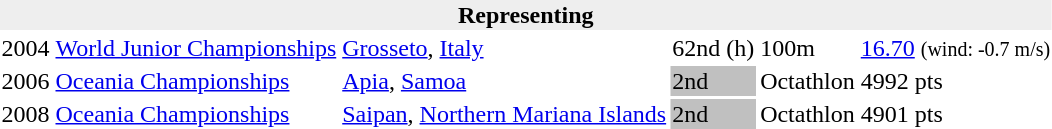<table>
<tr>
<th bgcolor="#eeeeee" colspan="6">Representing </th>
</tr>
<tr>
<td>2004</td>
<td><a href='#'>World Junior Championships</a></td>
<td><a href='#'>Grosseto</a>, <a href='#'>Italy</a></td>
<td>62nd (h)</td>
<td>100m</td>
<td><a href='#'>16.70</a> <small>(wind: -0.7 m/s)</small></td>
</tr>
<tr>
<td>2006</td>
<td><a href='#'>Oceania Championships</a></td>
<td><a href='#'>Apia</a>, <a href='#'>Samoa</a></td>
<td bgcolor=silver>2nd</td>
<td>Octathlon</td>
<td>4992 pts</td>
</tr>
<tr>
<td>2008</td>
<td><a href='#'>Oceania Championships</a></td>
<td><a href='#'>Saipan</a>, <a href='#'>Northern Mariana Islands</a></td>
<td bgcolor=silver>2nd</td>
<td>Octathlon</td>
<td>4901 pts</td>
</tr>
</table>
